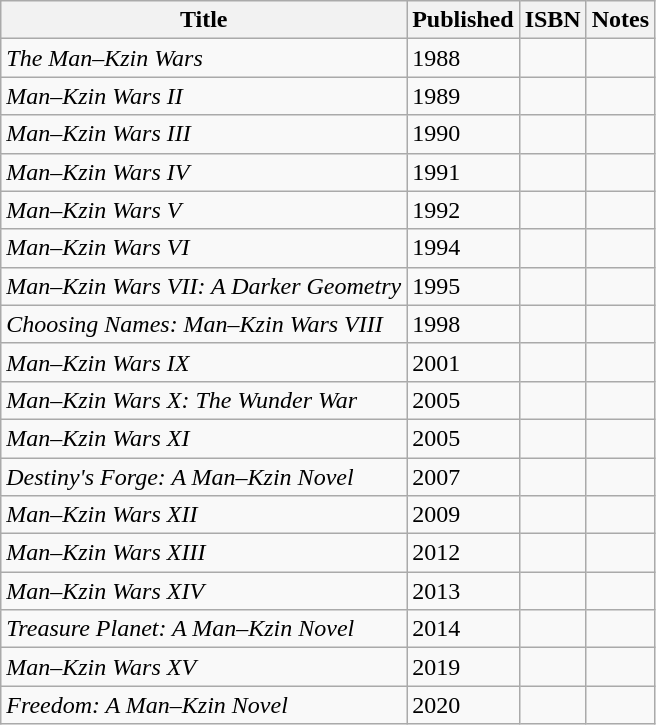<table class="wikitable sortable">
<tr>
<th>Title</th>
<th>Published</th>
<th>ISBN</th>
<th>Notes</th>
</tr>
<tr>
<td><em>The Man–Kzin Wars</em></td>
<td>1988</td>
<td></td>
<td></td>
</tr>
<tr>
<td><em>Man–Kzin Wars II</em></td>
<td>1989</td>
<td></td>
<td></td>
</tr>
<tr>
<td><em>Man–Kzin Wars III</em></td>
<td>1990</td>
<td></td>
<td></td>
</tr>
<tr>
<td><em>Man–Kzin Wars IV</em></td>
<td>1991</td>
<td></td>
<td></td>
</tr>
<tr>
<td><em>Man–Kzin Wars V</em></td>
<td>1992</td>
<td></td>
<td></td>
</tr>
<tr>
<td><em>Man–Kzin Wars VI</em></td>
<td>1994</td>
<td></td>
<td></td>
</tr>
<tr>
<td><em>Man–Kzin Wars VII: A Darker Geometry</em></td>
<td>1995</td>
<td></td>
<td></td>
</tr>
<tr>
<td><em>Choosing Names: Man–Kzin Wars VIII</em></td>
<td>1998</td>
<td></td>
<td></td>
</tr>
<tr>
<td><em>Man–Kzin Wars IX</em></td>
<td>2001</td>
<td></td>
<td></td>
</tr>
<tr>
<td><em>Man–Kzin Wars X: The Wunder War</em></td>
<td>2005</td>
<td></td>
<td></td>
</tr>
<tr>
<td><em>Man–Kzin Wars XI</em></td>
<td>2005</td>
<td></td>
<td></td>
</tr>
<tr>
<td><em>Destiny's Forge: A Man–Kzin Novel</em></td>
<td>2007</td>
<td></td>
<td></td>
</tr>
<tr>
<td><em>Man–Kzin Wars XII</em></td>
<td>2009</td>
<td></td>
<td></td>
</tr>
<tr>
<td><em>Man–Kzin Wars XIII</em></td>
<td>2012</td>
<td></td>
<td></td>
</tr>
<tr>
<td><em>Man–Kzin Wars XIV</em></td>
<td>2013</td>
<td></td>
<td></td>
</tr>
<tr>
<td><em>Treasure Planet: A Man–Kzin Novel</em></td>
<td>2014</td>
<td></td>
<td></td>
</tr>
<tr>
<td><em>Man–Kzin Wars XV</em></td>
<td>2019</td>
<td></td>
<td></td>
</tr>
<tr>
<td><em>Freedom: A Man–Kzin Novel</em></td>
<td>2020</td>
<td></td>
<td></td>
</tr>
</table>
